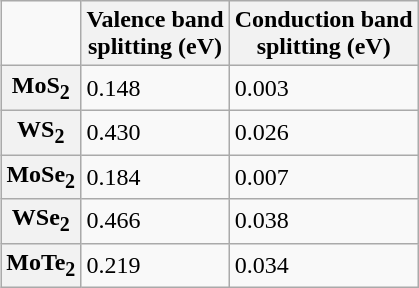<table class="wikitable alternance right" align=right>
<tr>
<td></td>
<th scope="col">Valence band<br>splitting (eV)</th>
<th scope="col">Conduction band<br>splitting (eV)</th>
</tr>
<tr>
<th scope="row">MoS<sub>2</sub></th>
<td>0.148</td>
<td>0.003</td>
</tr>
<tr>
<th scope="row">WS<sub>2</sub></th>
<td>0.430</td>
<td>0.026</td>
</tr>
<tr>
<th scope="row">MoSe<sub>2</sub></th>
<td>0.184</td>
<td>0.007</td>
</tr>
<tr>
<th scope="row">WSe<sub>2</sub></th>
<td>0.466</td>
<td>0.038</td>
</tr>
<tr>
<th scope="row">MoTe<sub>2</sub></th>
<td>0.219</td>
<td>0.034</td>
</tr>
</table>
